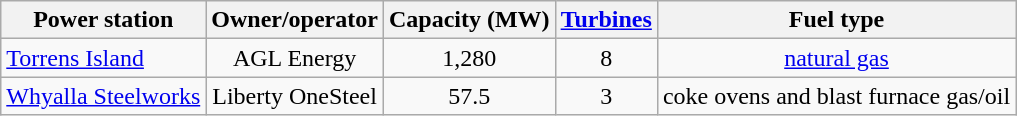<table class="wikitable sortable" style="text-align: center">
<tr>
<th>Power station</th>
<th>Owner/operator</th>
<th>Capacity (MW)</th>
<th><a href='#'>Turbines</a></th>
<th>Fuel type</th>
</tr>
<tr>
<td align="left"><a href='#'>Torrens Island</a></td>
<td>AGL Energy</td>
<td>1,280</td>
<td>8</td>
<td><a href='#'>natural gas</a></td>
</tr>
<tr>
<td align="left"><a href='#'>Whyalla Steelworks</a></td>
<td>Liberty OneSteel</td>
<td>57.5</td>
<td>3</td>
<td>coke ovens and blast furnace gas/oil</td>
</tr>
</table>
